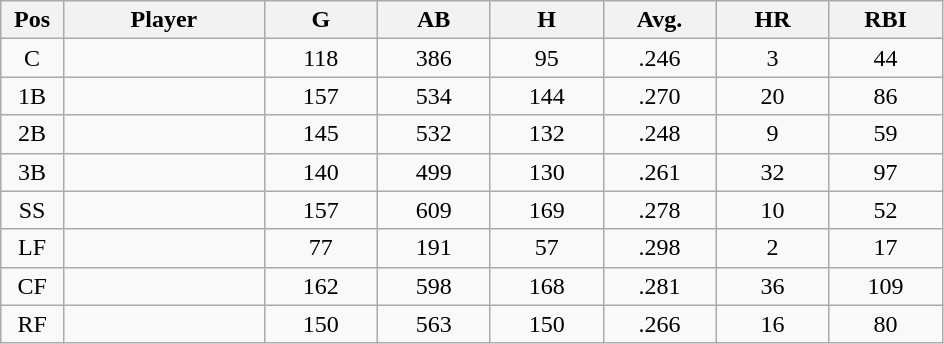<table class="wikitable sortable" style="text-align:center">
<tr>
<th bgcolor="#DDDDFF" width="5%">Pos</th>
<th bgcolor="#DDDDFF" width="16%">Player</th>
<th bgcolor="#DDDDFF" width="9%">G</th>
<th bgcolor="#DDDDFF" width="9%">AB</th>
<th bgcolor="#DDDDFF" width="9%">H</th>
<th bgcolor="#DDDDFF" width="9%">Avg.</th>
<th bgcolor="#DDDDFF" width="9%">HR</th>
<th bgcolor="#DDDDFF" width="9%">RBI</th>
</tr>
<tr>
<td>C</td>
<td></td>
<td>118</td>
<td>386</td>
<td>95</td>
<td>.246</td>
<td>3</td>
<td>44</td>
</tr>
<tr>
<td>1B</td>
<td></td>
<td>157</td>
<td>534</td>
<td>144</td>
<td>.270</td>
<td>20</td>
<td>86</td>
</tr>
<tr>
<td>2B</td>
<td></td>
<td>145</td>
<td>532</td>
<td>132</td>
<td>.248</td>
<td>9</td>
<td>59</td>
</tr>
<tr>
<td>3B</td>
<td></td>
<td>140</td>
<td>499</td>
<td>130</td>
<td>.261</td>
<td>32</td>
<td>97</td>
</tr>
<tr>
<td>SS</td>
<td></td>
<td>157</td>
<td>609</td>
<td>169</td>
<td>.278</td>
<td>10</td>
<td>52</td>
</tr>
<tr>
<td>LF</td>
<td></td>
<td>77</td>
<td>191</td>
<td>57</td>
<td>.298</td>
<td>2</td>
<td>17</td>
</tr>
<tr>
<td>CF</td>
<td></td>
<td>162</td>
<td>598</td>
<td>168</td>
<td>.281</td>
<td>36</td>
<td>109</td>
</tr>
<tr>
<td>RF</td>
<td></td>
<td>150</td>
<td>563</td>
<td>150</td>
<td>.266</td>
<td>16</td>
<td>80</td>
</tr>
</table>
